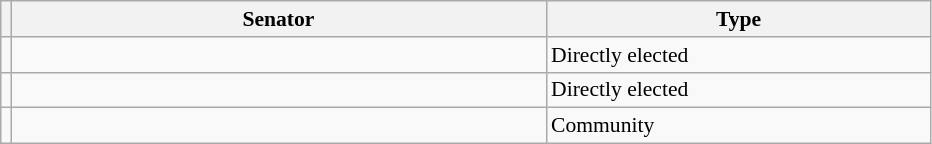<table class="sortable wikitable" style="text-align:left; font-size:90%">
<tr>
<th></th>
<th width="350">Senator</th>
<th width="250">Type</th>
</tr>
<tr>
<td></td>
<td></td>
<td>Directly elected</td>
</tr>
<tr>
<td></td>
<td></td>
<td>Directly elected</td>
</tr>
<tr>
<td></td>
<td></td>
<td>Community</td>
</tr>
</table>
